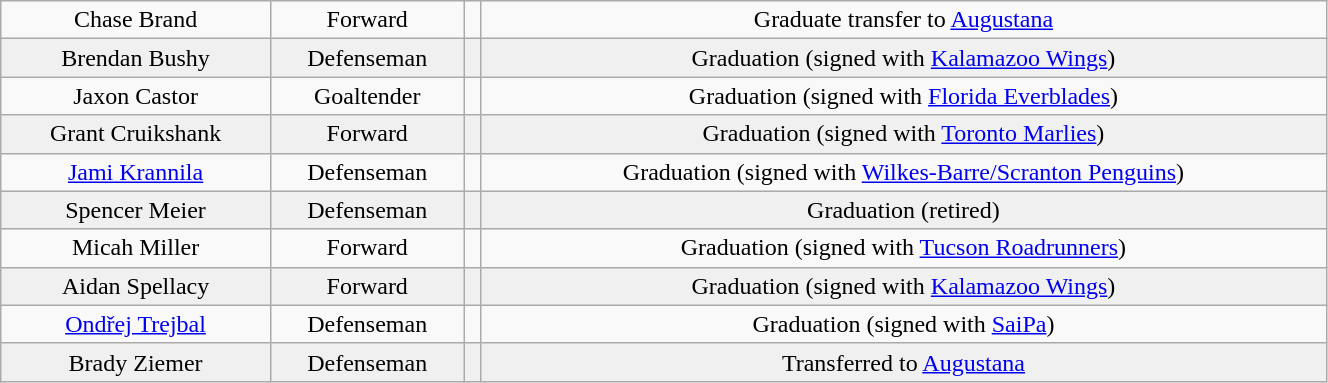<table class="wikitable" width="70%">
<tr align="center" bgcolor="">
<td>Chase Brand</td>
<td>Forward</td>
<td></td>
<td>Graduate transfer to <a href='#'>Augustana</a></td>
</tr>
<tr align="center" bgcolor="f0f0f0">
<td>Brendan Bushy</td>
<td>Defenseman</td>
<td></td>
<td>Graduation (signed with <a href='#'>Kalamazoo Wings</a>)</td>
</tr>
<tr align="center" bgcolor="">
<td>Jaxon Castor</td>
<td>Goaltender</td>
<td></td>
<td>Graduation (signed with <a href='#'>Florida Everblades</a>)</td>
</tr>
<tr align="center" bgcolor="f0f0f0">
<td>Grant Cruikshank</td>
<td>Forward</td>
<td></td>
<td>Graduation (signed with <a href='#'>Toronto Marlies</a>)</td>
</tr>
<tr align="center" bgcolor="">
<td><a href='#'>Jami Krannila</a></td>
<td>Defenseman</td>
<td></td>
<td>Graduation (signed with <a href='#'>Wilkes-Barre/Scranton Penguins</a>)</td>
</tr>
<tr align="center" bgcolor="f0f0f0">
<td>Spencer Meier</td>
<td>Defenseman</td>
<td></td>
<td>Graduation (retired)</td>
</tr>
<tr align="center" bgcolor="">
<td>Micah Miller</td>
<td>Forward</td>
<td></td>
<td>Graduation (signed with <a href='#'>Tucson Roadrunners</a>)</td>
</tr>
<tr align="center" bgcolor="f0f0f0">
<td>Aidan Spellacy</td>
<td>Forward</td>
<td></td>
<td>Graduation (signed with <a href='#'>Kalamazoo Wings</a>)</td>
</tr>
<tr align="center" bgcolor="">
<td><a href='#'>Ondřej Trejbal</a></td>
<td>Defenseman</td>
<td></td>
<td>Graduation (signed with <a href='#'>SaiPa</a>)</td>
</tr>
<tr align="center" bgcolor="f0f0f0">
<td>Brady Ziemer</td>
<td>Defenseman</td>
<td></td>
<td>Transferred to <a href='#'>Augustana</a></td>
</tr>
</table>
